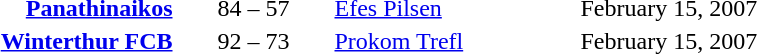<table style="text-align:center">
<tr>
<th width=160></th>
<th width=100></th>
<th width=160></th>
<th width=200></th>
</tr>
<tr>
<td align=right><strong><a href='#'>Panathinaikos</a></strong> </td>
<td>84 – 57</td>
<td align=left> <a href='#'>Efes Pilsen</a></td>
<td align=left>February 15, 2007</td>
</tr>
<tr>
<td align=right><strong><a href='#'>Winterthur FCB</a></strong> </td>
<td>92 – 73</td>
<td align=left> <a href='#'>Prokom Trefl</a></td>
<td align=left>February 15, 2007</td>
</tr>
</table>
